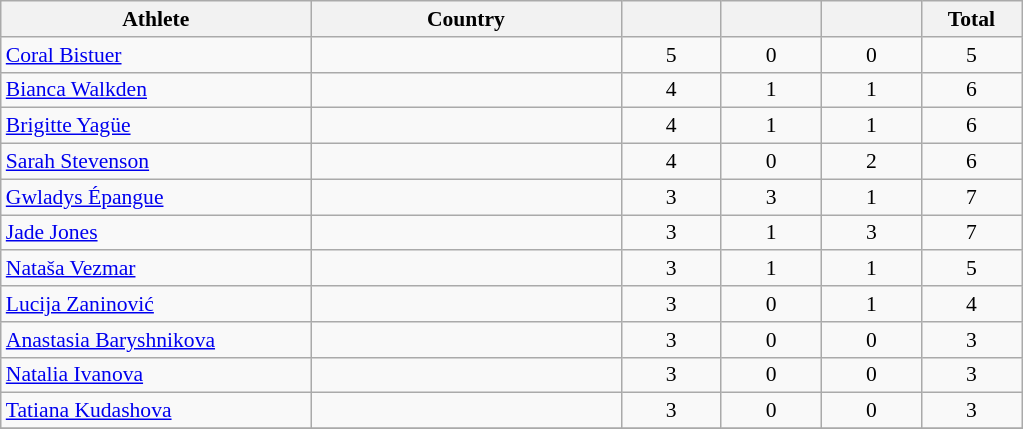<table class="wikitable" style="text-align:center; font-size:90%;">
<tr>
<th width=200>Athlete</th>
<th width=200>Country</th>
<th width=60></th>
<th width=60></th>
<th width=60></th>
<th width=60>Total</th>
</tr>
<tr>
<td align="left"><a href='#'>Coral Bistuer</a></td>
<td align="left"></td>
<td>5</td>
<td>0</td>
<td>0</td>
<td>5</td>
</tr>
<tr>
<td align="left"><a href='#'>Bianca Walkden</a></td>
<td align="left"></td>
<td>4</td>
<td>1</td>
<td>1</td>
<td>6</td>
</tr>
<tr>
<td align="left"><a href='#'>Brigitte Yagüe</a></td>
<td align="left"></td>
<td>4</td>
<td>1</td>
<td>1</td>
<td>6</td>
</tr>
<tr>
<td align="left"><a href='#'>Sarah Stevenson</a></td>
<td align="left"></td>
<td>4</td>
<td>0</td>
<td>2</td>
<td>6</td>
</tr>
<tr>
<td align="left"><a href='#'>Gwladys Épangue</a></td>
<td align="left"></td>
<td>3</td>
<td>3</td>
<td>1</td>
<td>7</td>
</tr>
<tr>
<td align="left"><a href='#'>Jade Jones</a></td>
<td align="left"></td>
<td>3</td>
<td>1</td>
<td>3</td>
<td>7</td>
</tr>
<tr>
<td align="left"><a href='#'>Nataša Vezmar</a></td>
<td align="left"></td>
<td>3</td>
<td>1</td>
<td>1</td>
<td>5</td>
</tr>
<tr>
<td align="left"><a href='#'>Lucija Zaninović</a></td>
<td align="left"></td>
<td>3</td>
<td>0</td>
<td>1</td>
<td>4</td>
</tr>
<tr>
<td align="left"><a href='#'>Anastasia Baryshnikova</a></td>
<td align="left"></td>
<td>3</td>
<td>0</td>
<td>0</td>
<td>3</td>
</tr>
<tr>
<td align="left"><a href='#'>Natalia Ivanova</a></td>
<td align="left"></td>
<td>3</td>
<td>0</td>
<td>0</td>
<td>3</td>
</tr>
<tr>
<td align="left"><a href='#'>Tatiana Kudashova</a></td>
<td align="left"></td>
<td>3</td>
<td>0</td>
<td>0</td>
<td>3</td>
</tr>
<tr>
</tr>
</table>
